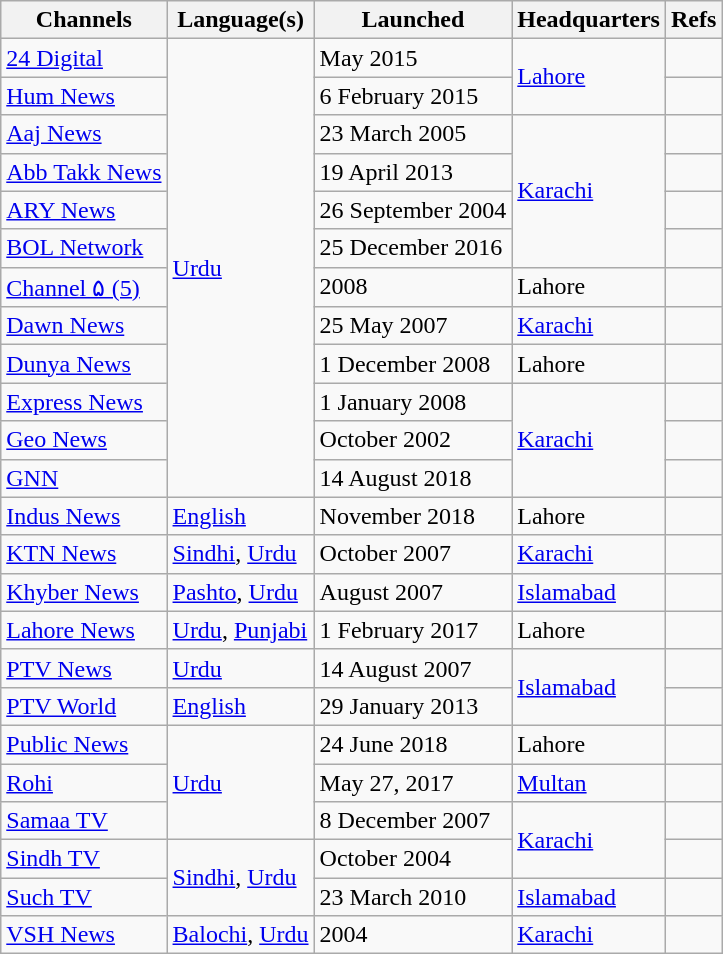<table class="wikitable">
<tr>
<th>Channels</th>
<th>Language(s)</th>
<th>Launched</th>
<th>Headquarters</th>
<th>Refs</th>
</tr>
<tr>
<td><a href='#'>24 Digital</a></td>
<td rowspan="12"><a href='#'>Urdu</a></td>
<td>May 2015</td>
<td rowspan="2"><a href='#'>Lahore</a></td>
<td></td>
</tr>
<tr>
<td><a href='#'>Hum News</a></td>
<td>6 February 2015</td>
<td></td>
</tr>
<tr>
<td><a href='#'>Aaj News</a></td>
<td>23 March 2005</td>
<td rowspan="4"><a href='#'>Karachi</a></td>
<td></td>
</tr>
<tr>
<td><a href='#'>Abb Takk News</a></td>
<td>19 April 2013</td>
<td></td>
</tr>
<tr>
<td><a href='#'>ARY News</a></td>
<td>26 September 2004</td>
<td></td>
</tr>
<tr>
<td><a href='#'>BOL Network</a></td>
<td>25 December 2016</td>
<td></td>
</tr>
<tr>
<td><a href='#'>Channel ۵ (5)</a></td>
<td>2008</td>
<td>Lahore</td>
<td></td>
</tr>
<tr>
<td><a href='#'>Dawn News</a></td>
<td>25 May 2007</td>
<td><a href='#'>Karachi</a></td>
<td></td>
</tr>
<tr>
<td><a href='#'>Dunya News</a></td>
<td>1 December 2008</td>
<td>Lahore</td>
<td></td>
</tr>
<tr>
<td><a href='#'>Express News</a></td>
<td>1 January 2008</td>
<td rowspan="3"><a href='#'>Karachi</a></td>
<td></td>
</tr>
<tr>
<td><a href='#'>Geo News</a></td>
<td>October 2002</td>
<td></td>
</tr>
<tr>
<td><a href='#'>GNN</a></td>
<td>14 August 2018</td>
<td></td>
</tr>
<tr>
<td><a href='#'>Indus News</a></td>
<td><a href='#'>English</a></td>
<td>November 2018</td>
<td>Lahore</td>
<td></td>
</tr>
<tr>
<td><a href='#'>KTN News</a></td>
<td><a href='#'>Sindhi</a>, <a href='#'>Urdu</a></td>
<td>October 2007</td>
<td><a href='#'>Karachi</a></td>
<td></td>
</tr>
<tr>
<td><a href='#'>Khyber News</a></td>
<td><a href='#'>Pashto</a>, <a href='#'>Urdu</a></td>
<td>August 2007</td>
<td><a href='#'>Islamabad</a></td>
<td></td>
</tr>
<tr>
<td><a href='#'>Lahore News</a></td>
<td><a href='#'>Urdu</a>, <a href='#'>Punjabi</a></td>
<td>1 February 2017</td>
<td>Lahore</td>
<td></td>
</tr>
<tr>
<td><a href='#'>PTV News</a></td>
<td><a href='#'>Urdu</a></td>
<td>14 August 2007</td>
<td rowspan="2"><a href='#'>Islamabad</a></td>
<td></td>
</tr>
<tr>
<td><a href='#'>PTV World</a></td>
<td><a href='#'>English</a></td>
<td>29 January 2013</td>
<td></td>
</tr>
<tr>
<td><a href='#'>Public News</a></td>
<td rowspan="3"><a href='#'>Urdu</a></td>
<td>24 June 2018</td>
<td>Lahore</td>
<td></td>
</tr>
<tr>
<td><a href='#'>Rohi</a></td>
<td>May 27, 2017</td>
<td><a href='#'>Multan</a></td>
<td></td>
</tr>
<tr>
<td><a href='#'>Samaa TV</a></td>
<td>8 December 2007</td>
<td rowspan="2"><a href='#'>Karachi</a></td>
<td></td>
</tr>
<tr>
<td><a href='#'>Sindh TV</a></td>
<td rowspan="2"><a href='#'>Sindhi</a>, <a href='#'>Urdu</a></td>
<td>October 2004</td>
<td></td>
</tr>
<tr>
<td><a href='#'>Such TV</a></td>
<td>23 March 2010</td>
<td><a href='#'>Islamabad</a></td>
<td></td>
</tr>
<tr>
<td><a href='#'>VSH News</a></td>
<td><a href='#'>Balochi</a>, <a href='#'>Urdu</a></td>
<td>2004</td>
<td><a href='#'>Karachi</a></td>
<td></td>
</tr>
</table>
